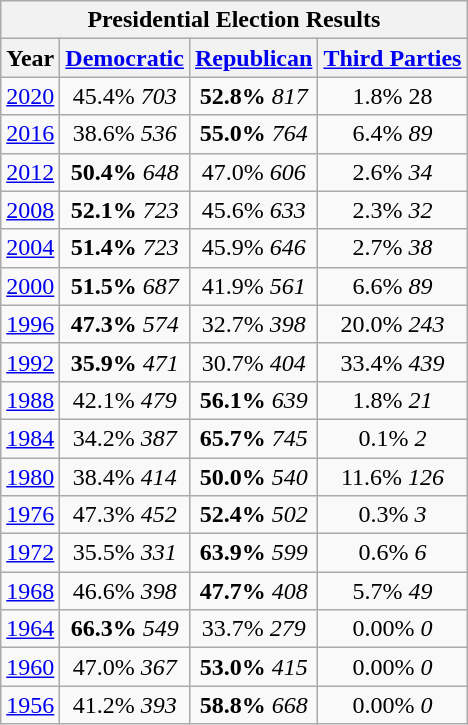<table class="wikitable">
<tr>
<th colspan="4">Presidential Election Results</th>
</tr>
<tr>
<th>Year</th>
<th><a href='#'>Democratic</a></th>
<th><a href='#'>Republican</a></th>
<th><a href='#'>Third Parties</a></th>
</tr>
<tr>
<td align="center" ><a href='#'>2020</a></td>
<td align="center" >45.4% <em>703</em></td>
<td align="center" ><strong>52.8%</strong> <em>817</em></td>
<td align="center" >1.8% 28</td>
</tr>
<tr>
<td align="center" ><a href='#'>2016</a></td>
<td align="center" >38.6% <em>536</em></td>
<td align="center" ><strong>55.0%</strong> <em>764</em></td>
<td align="center" >6.4% <em>89</em></td>
</tr>
<tr>
<td align="center" ><a href='#'>2012</a></td>
<td align="center" ><strong>50.4%</strong> <em>648</em></td>
<td align="center" >47.0% <em>606</em></td>
<td align="center" >2.6% <em>34</em></td>
</tr>
<tr>
<td align="center" ><a href='#'>2008</a></td>
<td align="center" ><strong>52.1%</strong> <em>723</em></td>
<td align="center" >45.6% <em>633</em></td>
<td align="center" >2.3% <em>32</em></td>
</tr>
<tr>
<td align="center" ><a href='#'>2004</a></td>
<td align="center" ><strong>51.4%</strong> <em>723</em></td>
<td align="center" >45.9% <em>646</em></td>
<td align="center" >2.7% <em>38</em></td>
</tr>
<tr>
<td align="center" ><a href='#'>2000</a></td>
<td align="center" ><strong>51.5%</strong> <em>687</em></td>
<td align="center" >41.9% <em>561</em></td>
<td align="center" >6.6% <em>89</em></td>
</tr>
<tr>
<td align="center" ><a href='#'>1996</a></td>
<td align="center" ><strong>47.3%</strong> <em>574</em></td>
<td align="center" >32.7% <em>398</em></td>
<td align="center" >20.0% <em>243</em></td>
</tr>
<tr>
<td align="center" ><a href='#'>1992</a></td>
<td align="center" ><strong>35.9%</strong> <em>471</em></td>
<td align="center" >30.7% <em>404</em></td>
<td align="center" >33.4% <em>439</em></td>
</tr>
<tr>
<td align="center" ><a href='#'>1988</a></td>
<td align="center" >42.1% <em>479</em></td>
<td align="center" ><strong>56.1%</strong> <em>639</em></td>
<td align="center" >1.8% <em>21</em></td>
</tr>
<tr>
<td align="center" ><a href='#'>1984</a></td>
<td align="center" >34.2% <em>387</em></td>
<td align="center" ><strong>65.7%</strong> <em>745</em></td>
<td align="center" >0.1% <em>2</em></td>
</tr>
<tr>
<td align="center" ><a href='#'>1980</a></td>
<td align="center" >38.4% <em>414</em></td>
<td align="center" ><strong>50.0%</strong> <em>540</em></td>
<td align="center" >11.6% <em>126</em></td>
</tr>
<tr>
<td align="center" ><a href='#'>1976</a></td>
<td align="center" >47.3% <em>452</em></td>
<td align="center" ><strong>52.4%</strong> <em>502</em></td>
<td align="center" >0.3% <em>3</em></td>
</tr>
<tr>
<td align="center" ><a href='#'>1972</a></td>
<td align="center" >35.5% <em>331</em></td>
<td align="center" ><strong>63.9%</strong> <em>599</em></td>
<td align="center" >0.6% <em>6</em></td>
</tr>
<tr>
<td align="center" ><a href='#'>1968</a></td>
<td align="center" >46.6% <em>398</em></td>
<td align="center" ><strong>47.7%</strong> <em>408</em></td>
<td align="center" >5.7% <em>49</em></td>
</tr>
<tr>
<td align="center" ><a href='#'>1964</a></td>
<td align="center" ><strong>66.3%</strong> <em>549</em></td>
<td align="center" >33.7% <em>279</em></td>
<td align="center" >0.00% <em>0</em></td>
</tr>
<tr>
<td align="center" ><a href='#'>1960</a></td>
<td align="center" >47.0% <em>367</em></td>
<td align="center" ><strong>53.0%</strong> <em>415</em></td>
<td align="center" >0.00% <em>0</em></td>
</tr>
<tr>
<td align="center" ><a href='#'>1956</a></td>
<td align="center" >41.2% <em>393</em></td>
<td align="center" ><strong>58.8%</strong> <em>668</em></td>
<td align="center" >0.00% <em>0</em></td>
</tr>
</table>
